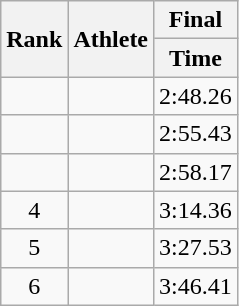<table class="wikitable sortable"  style="text-align:center">
<tr>
<th rowspan="2" data-sort-type=number>Rank</th>
<th rowspan="2">Athlete</th>
<th colspan="2">Final</th>
</tr>
<tr>
<th>Time</th>
</tr>
<tr>
<td></td>
<td align="left"></td>
<td>2:48.26</td>
</tr>
<tr>
<td></td>
<td align="left"></td>
<td>2:55.43</td>
</tr>
<tr>
<td></td>
<td align="left"></td>
<td>2:58.17</td>
</tr>
<tr>
<td>4</td>
<td align="left"></td>
<td>3:14.36</td>
</tr>
<tr>
<td>5</td>
<td align="left"></td>
<td>3:27.53</td>
</tr>
<tr>
<td>6</td>
<td align="left"></td>
<td>3:46.41</td>
</tr>
</table>
